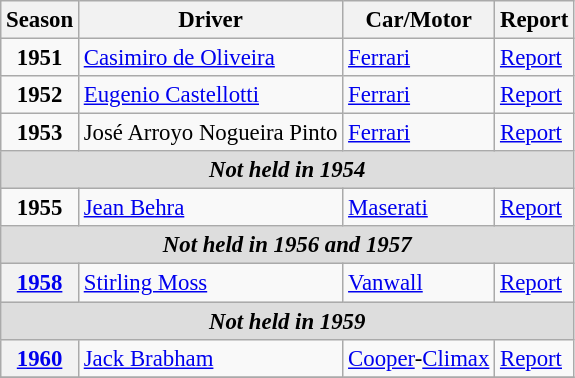<table class="wikitable" style="font-size:95%">
<tr>
<th>Season</th>
<th>Driver</th>
<th>Car/Motor</th>
<th>Report</th>
</tr>
<tr>
<td align="center"><strong>1951</strong></td>
<td> <a href='#'>Casimiro de Oliveira</a></td>
<td><a href='#'>Ferrari</a></td>
<td><a href='#'>Report</a></td>
</tr>
<tr>
<td align="center"><strong>1952</strong></td>
<td> <a href='#'>Eugenio Castellotti</a></td>
<td><a href='#'>Ferrari</a></td>
<td><a href='#'>Report</a></td>
</tr>
<tr>
<td align="center"><strong>1953</strong></td>
<td> José Arroyo Nogueira Pinto</td>
<td><a href='#'>Ferrari</a></td>
<td><a href='#'>Report</a></td>
</tr>
<tr>
<td align="center" bgcolor="#DDDDDD" colspan=5><strong><em>Not held in 1954</em></strong></td>
</tr>
<tr>
<td align="center"><strong>1955</strong></td>
<td> <a href='#'>Jean Behra</a></td>
<td><a href='#'>Maserati</a></td>
<td><a href='#'>Report</a></td>
</tr>
<tr>
<td align="center" bgcolor="#DDDDDD" colspan=5><strong><em>Not held in 1956 and 1957</em></strong></td>
</tr>
<tr>
<th><a href='#'>1958</a></th>
<td> <a href='#'>Stirling Moss</a></td>
<td><a href='#'>Vanwall</a></td>
<td><a href='#'>Report</a></td>
</tr>
<tr>
<td align="center" bgcolor="#DDDDDD" colspan=5><strong><em>Not held in 1959</em></strong></td>
</tr>
<tr>
<th><a href='#'>1960</a></th>
<td> <a href='#'>Jack Brabham</a></td>
<td><a href='#'>Cooper</a>-<a href='#'>Climax</a></td>
<td><a href='#'>Report</a></td>
</tr>
<tr>
</tr>
</table>
